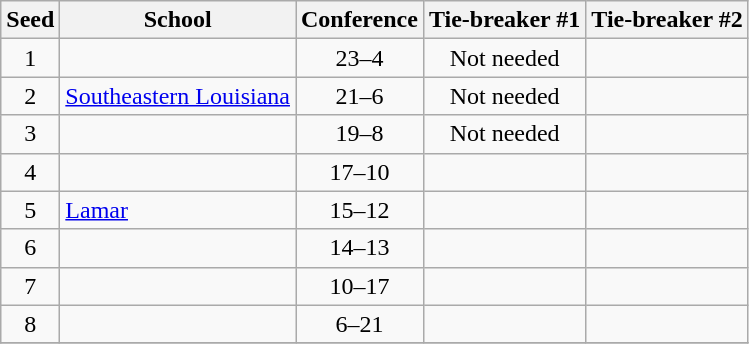<table class="wikitable" style="text-align:center">
<tr>
<th>Seed</th>
<th>School</th>
<th>Conference</th>
<th>Tie-breaker #1</th>
<th>Tie-breaker #2</th>
</tr>
<tr>
<td>1</td>
<td align="left"></td>
<td>23–4</td>
<td>Not needed</td>
<td></td>
</tr>
<tr>
<td>2</td>
<td align="left"><a href='#'>Southeastern Louisiana</a></td>
<td>21–6</td>
<td>Not needed</td>
<td></td>
</tr>
<tr>
<td>3</td>
<td align="left"></td>
<td>19–8</td>
<td>Not needed</td>
<td></td>
</tr>
<tr>
<td>4</td>
<td align="left"></td>
<td>17–10</td>
<td></td>
<td></td>
</tr>
<tr>
<td>5</td>
<td align="left"><a href='#'>Lamar</a></td>
<td>15–12</td>
<td></td>
<td></td>
</tr>
<tr>
<td>6</td>
<td align="left"></td>
<td>14–13</td>
<td></td>
<td></td>
</tr>
<tr>
<td>7</td>
<td align="left"></td>
<td>10–17</td>
<td></td>
<td></td>
</tr>
<tr>
<td>8</td>
<td align="left"></td>
<td>6–21</td>
<td></td>
<td></td>
</tr>
<tr>
</tr>
</table>
